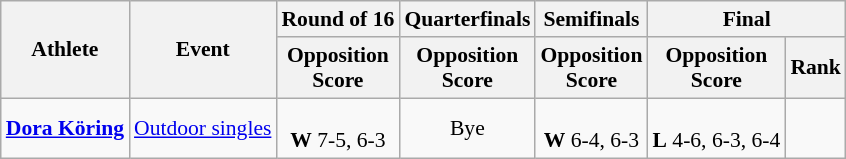<table class=wikitable style="font-size:90%">
<tr>
<th rowspan="2">Athlete</th>
<th rowspan="2">Event</th>
<th>Round of 16</th>
<th>Quarterfinals</th>
<th>Semifinals</th>
<th colspan="2">Final</th>
</tr>
<tr>
<th>Opposition<br>Score</th>
<th>Opposition<br>Score</th>
<th>Opposition<br>Score</th>
<th>Opposition<br>Score</th>
<th>Rank</th>
</tr>
<tr>
<td><strong><a href='#'>Dora Köring</a></strong></td>
<td><a href='#'>Outdoor singles</a></td>
<td align=center> <br> <strong>W</strong> 7-5, 6-3</td>
<td align=center>Bye</td>
<td align=center> <br> <strong>W</strong> 6-4, 6-3</td>
<td align=center> <br> <strong>L</strong> 4-6, 6-3, 6-4</td>
<td align=center></td>
</tr>
</table>
